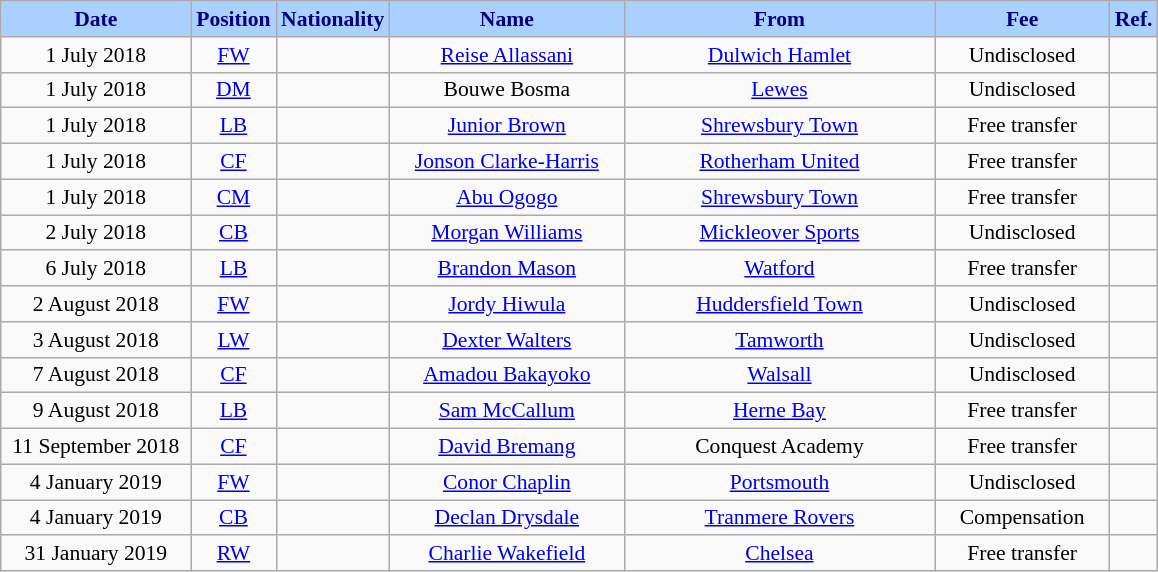<table class="wikitable"  style="text-align:center; font-size:90%; ">
<tr>
<th style="background:#AAD0FF; color:#000080; width:120px;">Date</th>
<th style="background:#AAD0FF; color:#000080; width:50px;">Position</th>
<th style="background:#AAD0FF; color:#000080; width:50px;">Nationality</th>
<th style="background:#AAD0FF; color:#000080; width:150px;">Name</th>
<th style="background:#AAD0FF; color:#000080; width:200px;">From</th>
<th style="background:#AAD0FF; color:#000080; width:110px;">Fee</th>
<th style="background:#AAD0FF; color:#000080; width:25px;">Ref.</th>
</tr>
<tr>
<td>1 July 2018</td>
<td><a href='#'>FW</a></td>
<td></td>
<td><a href='#'>Reise Allassani</a></td>
<td><a href='#'>Dulwich Hamlet</a></td>
<td>Undisclosed</td>
<td></td>
</tr>
<tr>
<td>1 July 2018</td>
<td><a href='#'>DM</a></td>
<td></td>
<td>Bouwe Bosma</td>
<td><a href='#'>Lewes</a></td>
<td>Undisclosed</td>
<td></td>
</tr>
<tr>
<td>1 July 2018</td>
<td><a href='#'>LB</a></td>
<td></td>
<td><a href='#'>Junior Brown</a></td>
<td><a href='#'>Shrewsbury Town</a></td>
<td>Free transfer</td>
<td></td>
</tr>
<tr>
<td>1 July 2018</td>
<td><a href='#'>CF</a></td>
<td></td>
<td><a href='#'>Jonson Clarke-Harris</a></td>
<td><a href='#'>Rotherham United</a></td>
<td>Free transfer</td>
<td></td>
</tr>
<tr>
<td>1 July 2018</td>
<td><a href='#'>CM</a></td>
<td></td>
<td><a href='#'>Abu Ogogo</a></td>
<td><a href='#'>Shrewsbury Town</a></td>
<td>Free transfer</td>
<td></td>
</tr>
<tr>
<td>2 July 2018</td>
<td><a href='#'>CB</a></td>
<td></td>
<td><a href='#'>Morgan Williams</a></td>
<td><a href='#'>Mickleover Sports</a></td>
<td>Undisclosed</td>
<td></td>
</tr>
<tr>
<td>6 July 2018</td>
<td><a href='#'>LB</a></td>
<td></td>
<td><a href='#'>Brandon Mason</a></td>
<td><a href='#'>Watford</a></td>
<td>Free transfer</td>
<td></td>
</tr>
<tr>
<td>2 August 2018</td>
<td><a href='#'>FW</a></td>
<td></td>
<td><a href='#'>Jordy Hiwula</a></td>
<td><a href='#'>Huddersfield Town</a></td>
<td>Undisclosed</td>
<td></td>
</tr>
<tr>
<td>3 August 2018</td>
<td><a href='#'>LW</a></td>
<td></td>
<td><a href='#'>Dexter Walters</a></td>
<td><a href='#'>Tamworth</a></td>
<td>Undisclosed</td>
<td></td>
</tr>
<tr>
<td>7 August 2018</td>
<td><a href='#'>CF</a></td>
<td></td>
<td><a href='#'>Amadou Bakayoko</a></td>
<td><a href='#'>Walsall</a></td>
<td>Undisclosed</td>
<td></td>
</tr>
<tr>
<td>9 August 2018</td>
<td><a href='#'>LB</a></td>
<td></td>
<td><a href='#'>Sam McCallum</a></td>
<td><a href='#'>Herne Bay</a></td>
<td>Free transfer</td>
<td></td>
</tr>
<tr>
<td>11 September 2018</td>
<td><a href='#'>CF</a></td>
<td></td>
<td><a href='#'>David Bremang</a></td>
<td>Conquest Academy</td>
<td>Free transfer</td>
<td></td>
</tr>
<tr>
<td>4 January 2019</td>
<td><a href='#'>FW</a></td>
<td></td>
<td><a href='#'>Conor Chaplin</a></td>
<td><a href='#'>Portsmouth</a></td>
<td>Undisclosed</td>
<td></td>
</tr>
<tr>
<td>4 January 2019</td>
<td><a href='#'>CB</a></td>
<td></td>
<td><a href='#'>Declan Drysdale</a></td>
<td><a href='#'>Tranmere Rovers</a></td>
<td>Compensation</td>
<td></td>
</tr>
<tr>
<td>31 January 2019</td>
<td><a href='#'>RW</a></td>
<td></td>
<td><a href='#'>Charlie Wakefield</a></td>
<td><a href='#'>Chelsea</a></td>
<td>Free transfer</td>
<td></td>
</tr>
</table>
